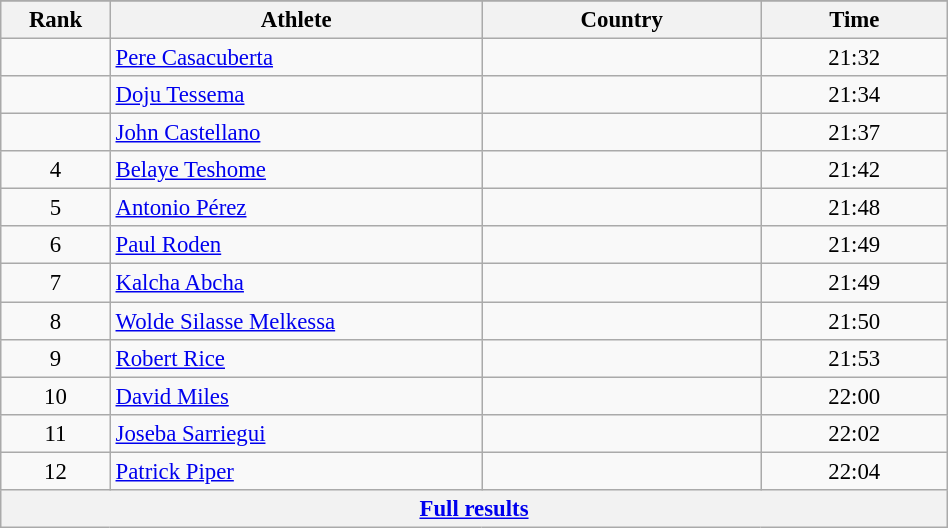<table class="wikitable sortable" style=" text-align:center; font-size:95%;" width="50%">
<tr>
</tr>
<tr>
<th width=5%>Rank</th>
<th width=20%>Athlete</th>
<th width=15%>Country</th>
<th width=10%>Time</th>
</tr>
<tr>
<td align=center></td>
<td align=left><a href='#'>Pere Casacuberta</a></td>
<td align=left></td>
<td>21:32</td>
</tr>
<tr>
<td align=center></td>
<td align=left><a href='#'>Doju Tessema</a></td>
<td align=left></td>
<td>21:34</td>
</tr>
<tr>
<td align=center></td>
<td align=left><a href='#'>John Castellano</a></td>
<td align=left></td>
<td>21:37</td>
</tr>
<tr>
<td align=center>4</td>
<td align=left><a href='#'>Belaye Teshome</a></td>
<td align=left></td>
<td>21:42</td>
</tr>
<tr>
<td align=center>5</td>
<td align=left><a href='#'>Antonio Pérez</a></td>
<td align=left></td>
<td>21:48</td>
</tr>
<tr>
<td align=center>6</td>
<td align=left><a href='#'>Paul Roden</a></td>
<td align=left></td>
<td>21:49</td>
</tr>
<tr>
<td align=center>7</td>
<td align=left><a href='#'>Kalcha Abcha</a></td>
<td align=left></td>
<td>21:49</td>
</tr>
<tr>
<td align=center>8</td>
<td align=left><a href='#'>Wolde Silasse Melkessa</a></td>
<td align=left></td>
<td>21:50</td>
</tr>
<tr>
<td align=center>9</td>
<td align=left><a href='#'>Robert Rice</a></td>
<td align=left></td>
<td>21:53</td>
</tr>
<tr>
<td align=center>10</td>
<td align=left><a href='#'>David Miles</a></td>
<td align=left></td>
<td>22:00</td>
</tr>
<tr>
<td align=center>11</td>
<td align=left><a href='#'>Joseba Sarriegui</a></td>
<td align=left></td>
<td>22:02</td>
</tr>
<tr>
<td align=center>12</td>
<td align=left><a href='#'>Patrick Piper</a></td>
<td align=left></td>
<td>22:04</td>
</tr>
<tr class="sortbottom">
<th colspan=4 align=center><a href='#'>Full results</a></th>
</tr>
</table>
